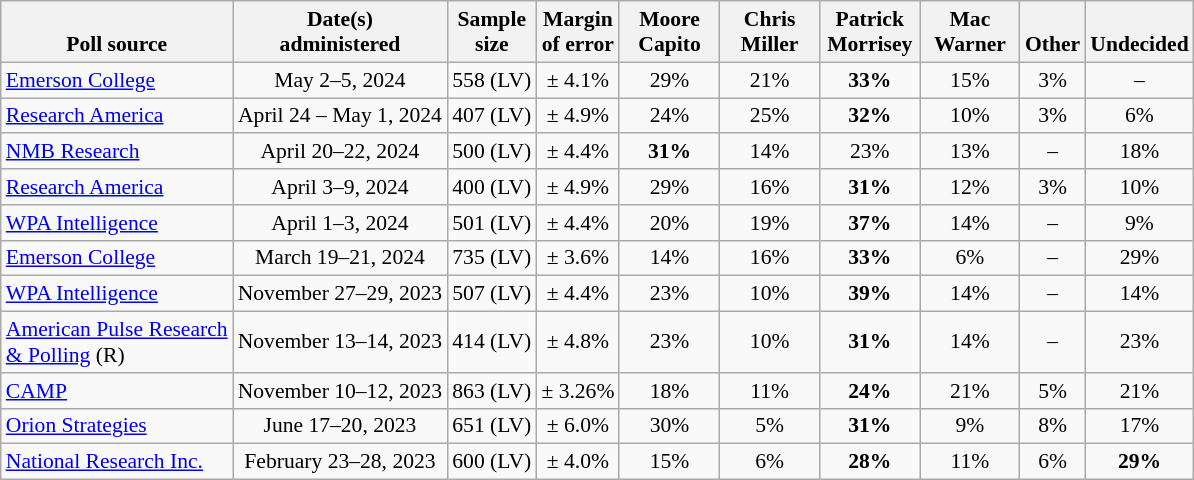<table class="wikitable" style="font-size:90%;text-align:center;">
<tr style="vertical-align:bottom">
<th>Poll source</th>
<th>Date(s)<br>administered</th>
<th>Sample<br>size</th>
<th>Margin<br>of error</th>
<th style="width:60px;">Moore<br>Capito</th>
<th style="width:60px;">Chris<br>Miller</th>
<th style="width:60px;">Patrick<br>Morrisey</th>
<th style="width:60px;">Mac<br>Warner</th>
<th>Other</th>
<th>Undecided</th>
</tr>
<tr>
<td style="text-align:left;"><a href='#'>Emerson College</a></td>
<td>May 2–5, 2024</td>
<td>558 (LV)</td>
<td>± 4.1%</td>
<td>29%</td>
<td>21%</td>
<td><strong>33%</strong></td>
<td>15%</td>
<td>3%</td>
<td>–</td>
</tr>
<tr>
<td style="text-align:left;"><a href='#'>Research America</a></td>
<td>April 24 – May 1, 2024</td>
<td>407 (LV)</td>
<td>± 4.9%</td>
<td>24%</td>
<td>25%</td>
<td><strong>32%</strong></td>
<td>10%</td>
<td>3%</td>
<td>6%</td>
</tr>
<tr>
<td style="text-align:left;"><a href='#'>NMB Research</a></td>
<td>April 20–22, 2024</td>
<td>500 (LV)</td>
<td>± 4.4%</td>
<td><strong>31%</strong></td>
<td>14%</td>
<td>23%</td>
<td>13%</td>
<td>–</td>
<td>18%</td>
</tr>
<tr>
<td style="text-align:left;"><a href='#'>Research America</a></td>
<td>April 3–9, 2024</td>
<td>400 (LV)</td>
<td>± 4.9%</td>
<td>29%</td>
<td>16%</td>
<td><strong>31%</strong></td>
<td>12%</td>
<td>3%</td>
<td>10%</td>
</tr>
<tr>
<td style="text-align:left;"><a href='#'>WPA Intelligence</a></td>
<td>April 1–3, 2024</td>
<td>501 (LV)</td>
<td>± 4.4%</td>
<td>20%</td>
<td>19%</td>
<td><strong>37%</strong></td>
<td>14%</td>
<td>–</td>
<td>9%</td>
</tr>
<tr>
<td style="text-align:left;"><a href='#'>Emerson College</a></td>
<td>March 19–21, 2024</td>
<td>735 (LV)</td>
<td>± 3.6%</td>
<td>14%</td>
<td>16%</td>
<td><strong>33%</strong></td>
<td>6%</td>
<td>–</td>
<td>29%</td>
</tr>
<tr>
<td style="text-align:left;"><a href='#'>WPA Intelligence</a></td>
<td>November 27–29, 2023</td>
<td>507 (LV)</td>
<td>± 4.4%</td>
<td>23%</td>
<td>10%</td>
<td><strong>39%</strong></td>
<td>14%</td>
<td>–</td>
<td>14%</td>
</tr>
<tr>
<td style="text-align:left;"><a href='#'>American Pulse Research<br>& Polling</a> (R)</td>
<td>November 13–14, 2023</td>
<td>414 (LV)</td>
<td>± 4.8%</td>
<td>23%</td>
<td>10%</td>
<td><strong>31%</strong></td>
<td>14%</td>
<td>–</td>
<td>23%</td>
</tr>
<tr>
<td style="text-align:left;"><a href='#'>CAMP</a></td>
<td>November 10–12, 2023</td>
<td>863 (LV)</td>
<td>± 3.26%</td>
<td>18%</td>
<td>11%</td>
<td><strong>24%</strong></td>
<td>21%</td>
<td>5%</td>
<td>21%</td>
</tr>
<tr>
<td style="text-align:left;"><a href='#'>Orion Strategies</a></td>
<td>June 17–20, 2023</td>
<td>651 (LV)</td>
<td>± 6.0%</td>
<td>30%</td>
<td>5%</td>
<td><strong>31%</strong></td>
<td>9%</td>
<td>8%</td>
<td>17%</td>
</tr>
<tr>
<td style="text-align:left;"><a href='#'>National Research Inc.</a></td>
<td>February 23–28, 2023</td>
<td>600 (LV)</td>
<td>± 4.0%</td>
<td>15%</td>
<td>6%</td>
<td><strong>28%</strong></td>
<td>11%</td>
<td>6%</td>
<td><strong>29%</strong></td>
</tr>
</table>
